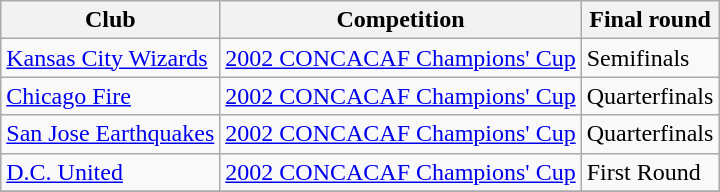<table class="wikitable">
<tr>
<th>Club</th>
<th>Competition</th>
<th>Final round</th>
</tr>
<tr>
<td rowspan=1><a href='#'>Kansas City Wizards</a></td>
<td><a href='#'>2002 CONCACAF Champions' Cup</a></td>
<td>Semifinals</td>
</tr>
<tr>
<td rowspan=1><a href='#'>Chicago Fire</a></td>
<td><a href='#'>2002 CONCACAF Champions' Cup</a></td>
<td>Quarterfinals</td>
</tr>
<tr>
<td rowspan=1><a href='#'>San Jose Earthquakes</a></td>
<td><a href='#'>2002 CONCACAF Champions' Cup</a></td>
<td>Quarterfinals</td>
</tr>
<tr>
<td rowspan=1><a href='#'>D.C. United</a></td>
<td><a href='#'>2002 CONCACAF Champions' Cup</a></td>
<td>First Round</td>
</tr>
<tr>
</tr>
</table>
